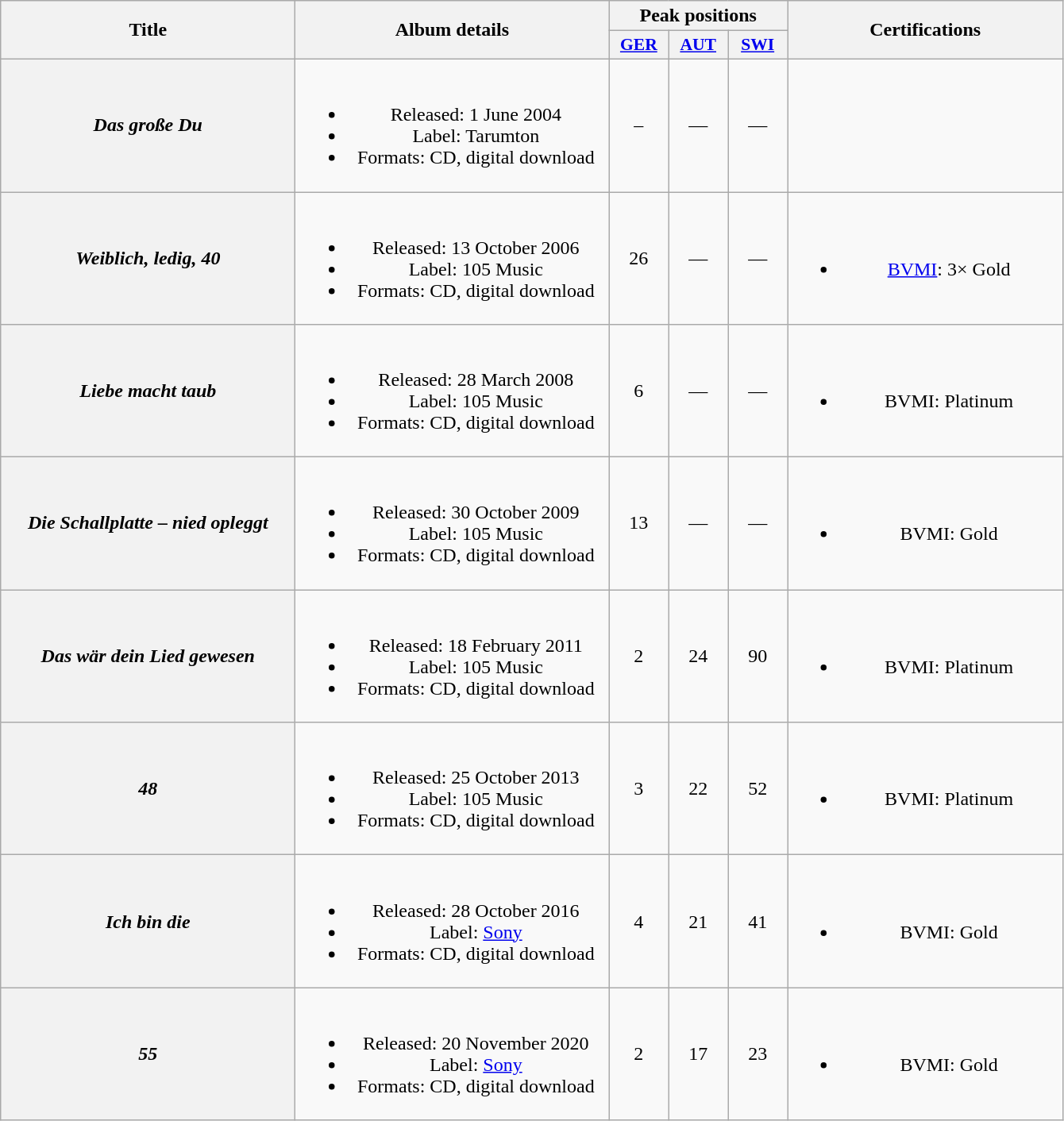<table class="wikitable plainrowheaders" style="text-align:center;" border="1">
<tr>
<th scope="col" rowspan="2" style="width:15em;">Title</th>
<th scope="col" rowspan="2" style="width:16em;">Album details</th>
<th scope="col" colspan="3">Peak positions</th>
<th scope="col" rowspan="2" style="width:14em;">Certifications</th>
</tr>
<tr>
<th scope="col" style="width:3em;font-size:90%;"><a href='#'>GER</a><br></th>
<th scope="col" style="width:3em;font-size:90%;"><a href='#'>AUT</a><br></th>
<th scope="col" style="width:3em;font-size:90%;"><a href='#'>SWI</a><br></th>
</tr>
<tr>
<th scope="row"><em>Das große Du</em></th>
<td><br><ul><li>Released: 1 June 2004</li><li>Label: Tarumton</li><li>Formats: CD, digital download</li></ul></td>
<td>–</td>
<td>—</td>
<td>—</td>
<td></td>
</tr>
<tr>
<th scope="row"><em>Weiblich, ledig, 40</em></th>
<td><br><ul><li>Released: 13 October 2006</li><li>Label: 105 Music</li><li>Formats: CD, digital download</li></ul></td>
<td>26</td>
<td>—</td>
<td>—</td>
<td><br><ul><li><a href='#'>BVMI</a>: 3× Gold</li></ul></td>
</tr>
<tr>
<th scope="row"><em>Liebe macht taub</em></th>
<td><br><ul><li>Released: 28 March 2008</li><li>Label: 105 Music</li><li>Formats: CD, digital download</li></ul></td>
<td>6</td>
<td>—</td>
<td>—</td>
<td><br><ul><li>BVMI: Platinum</li></ul></td>
</tr>
<tr>
<th scope="row"><em>Die Schallplatte – nied opleggt</em></th>
<td><br><ul><li>Released: 30 October 2009</li><li>Label: 105 Music</li><li>Formats: CD, digital download</li></ul></td>
<td>13</td>
<td>—</td>
<td>—</td>
<td><br><ul><li>BVMI: Gold</li></ul></td>
</tr>
<tr>
<th scope="row"><em>Das wär dein Lied gewesen</em></th>
<td><br><ul><li>Released: 18 February 2011</li><li>Label: 105 Music</li><li>Formats: CD, digital download</li></ul></td>
<td>2</td>
<td>24</td>
<td>90</td>
<td><br><ul><li>BVMI: Platinum</li></ul></td>
</tr>
<tr>
<th scope="row"><em>48</em></th>
<td><br><ul><li>Released: 25 October 2013</li><li>Label: 105 Music</li><li>Formats: CD, digital download</li></ul></td>
<td>3</td>
<td>22</td>
<td>52</td>
<td><br><ul><li>BVMI: Platinum</li></ul></td>
</tr>
<tr>
<th scope="row"><em>Ich bin die</em></th>
<td><br><ul><li>Released: 28 October 2016</li><li>Label: <a href='#'>Sony</a></li><li>Formats: CD, digital download</li></ul></td>
<td>4</td>
<td>21</td>
<td>41</td>
<td><br><ul><li>BVMI: Gold</li></ul></td>
</tr>
<tr>
<th scope="row"><em>55</em></th>
<td><br><ul><li>Released: 20 November 2020</li><li>Label: <a href='#'>Sony</a></li><li>Formats: CD, digital download</li></ul></td>
<td>2</td>
<td>17</td>
<td>23</td>
<td><br><ul><li>BVMI: Gold</li></ul></td>
</tr>
</table>
